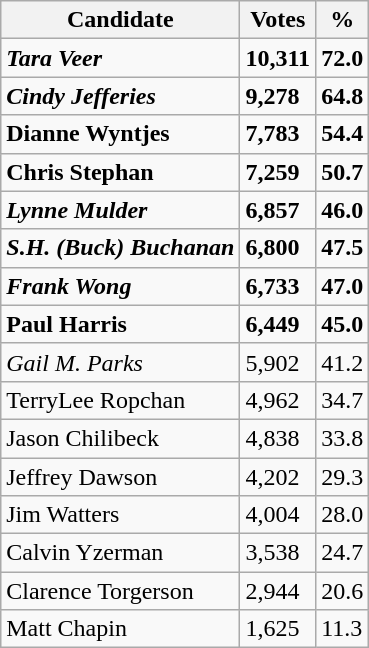<table class="wikitable">
<tr>
<th>Candidate</th>
<th>Votes</th>
<th>%</th>
</tr>
<tr>
<td><strong><em>Tara Veer</em></strong></td>
<td><strong>10,311</strong></td>
<td><strong>72.0</strong></td>
</tr>
<tr>
<td><strong><em>Cindy Jefferies</em></strong></td>
<td><strong>9,278</strong></td>
<td><strong>64.8</strong></td>
</tr>
<tr>
<td><strong>Dianne Wyntjes</strong></td>
<td><strong>7,783</strong></td>
<td><strong>54.4</strong></td>
</tr>
<tr>
<td><strong>Chris Stephan</strong></td>
<td><strong>7,259</strong></td>
<td><strong>50.7</strong></td>
</tr>
<tr>
<td><strong><em>Lynne Mulder</em></strong></td>
<td><strong>6,857</strong></td>
<td><strong>46.0</strong></td>
</tr>
<tr>
<td><strong><em>S.H. (Buck) Buchanan</em></strong></td>
<td><strong>6,800</strong></td>
<td><strong>47.5</strong></td>
</tr>
<tr>
<td><strong><em>Frank Wong</em></strong></td>
<td><strong>6,733</strong></td>
<td><strong>47.0</strong></td>
</tr>
<tr>
<td><strong>Paul Harris</strong></td>
<td><strong>6,449</strong></td>
<td><strong>45.0</strong></td>
</tr>
<tr>
<td><em>Gail M. Parks</em></td>
<td>5,902</td>
<td>41.2</td>
</tr>
<tr>
<td>TerryLee Ropchan</td>
<td>4,962</td>
<td>34.7</td>
</tr>
<tr>
<td>Jason Chilibeck</td>
<td>4,838</td>
<td>33.8</td>
</tr>
<tr>
<td>Jeffrey Dawson</td>
<td>4,202</td>
<td>29.3</td>
</tr>
<tr>
<td>Jim Watters</td>
<td>4,004</td>
<td>28.0</td>
</tr>
<tr>
<td>Calvin Yzerman</td>
<td>3,538</td>
<td>24.7</td>
</tr>
<tr>
<td>Clarence Torgerson</td>
<td>2,944</td>
<td>20.6</td>
</tr>
<tr>
<td>Matt Chapin</td>
<td>1,625</td>
<td>11.3</td>
</tr>
</table>
